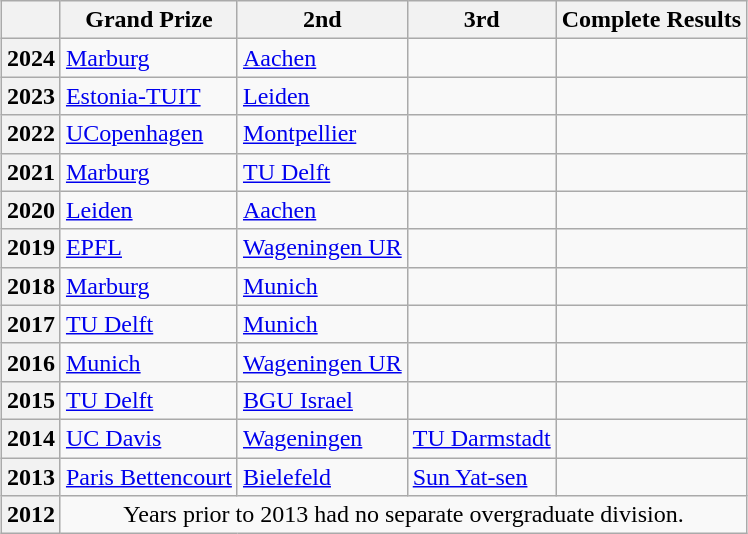<table class="wikitable" style="margin:1em auto;">
<tr>
<th></th>
<th>Grand Prize</th>
<th>2nd</th>
<th>3rd</th>
<th>Complete Results</th>
</tr>
<tr>
<th>2024</th>
<td><a href='#'>Marburg</a> </td>
<td><a href='#'>Aachen</a> </td>
<td></td>
<td></td>
</tr>
<tr>
<th>2023</th>
<td><a href='#'>Estonia-TUIT</a> </td>
<td><a href='#'>Leiden</a> </td>
<td></td>
<td></td>
</tr>
<tr>
<th>2022</th>
<td><a href='#'>UCopenhagen</a> </td>
<td><a href='#'>Montpellier</a> </td>
<td></td>
<td></td>
</tr>
<tr>
<th>2021</th>
<td><a href='#'>Marburg</a></td>
<td><a href='#'>TU Delft</a> </td>
<td></td>
<td></td>
</tr>
<tr>
<th>2020</th>
<td><a href='#'>Leiden</a> </td>
<td><a href='#'>Aachen</a></td>
<td></td>
<td></td>
</tr>
<tr>
<th>2019</th>
<td><a href='#'>EPFL</a> </td>
<td><a href='#'>Wageningen UR</a> </td>
<td></td>
<td></td>
</tr>
<tr>
<th>2018</th>
<td><a href='#'>Marburg</a> </td>
<td><a href='#'>Munich</a> </td>
<td></td>
<td></td>
</tr>
<tr>
<th>2017</th>
<td><a href='#'>TU Delft</a> </td>
<td><a href='#'>Munich</a> </td>
<td></td>
<td></td>
</tr>
<tr>
<th>2016</th>
<td><a href='#'>Munich</a> </td>
<td><a href='#'>Wageningen UR</a> </td>
<td></td>
<td></td>
</tr>
<tr>
<th>2015</th>
<td><a href='#'>TU Delft</a> </td>
<td><a href='#'>BGU Israel</a> </td>
<td></td>
<td></td>
</tr>
<tr>
<th>2014</th>
<td><a href='#'>UC Davis</a> </td>
<td><a href='#'>Wageningen</a> </td>
<td><a href='#'>TU Darmstadt</a> </td>
<td></td>
</tr>
<tr>
<th>2013</th>
<td><a href='#'>Paris Bettencourt</a> </td>
<td><a href='#'>Bielefeld</a> </td>
<td><a href='#'>Sun Yat-sen</a> </td>
<td></td>
</tr>
<tr>
<th>2012</th>
<td colspan="5" style="text-align: center;">Years prior to 2013 had no separate overgraduate division.</td>
</tr>
</table>
